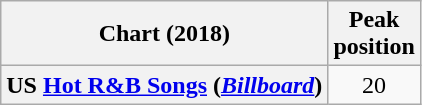<table class="wikitable sortable plainrowheaders" style="text-align:center">
<tr>
<th scope="col">Chart (2018)</th>
<th scope="col">Peak<br>position</th>
</tr>
<tr>
<th scope="row">US <a href='#'>Hot R&B Songs</a> (<em><a href='#'>Billboard</a></em>)</th>
<td style="text-align:center;">20</td>
</tr>
</table>
